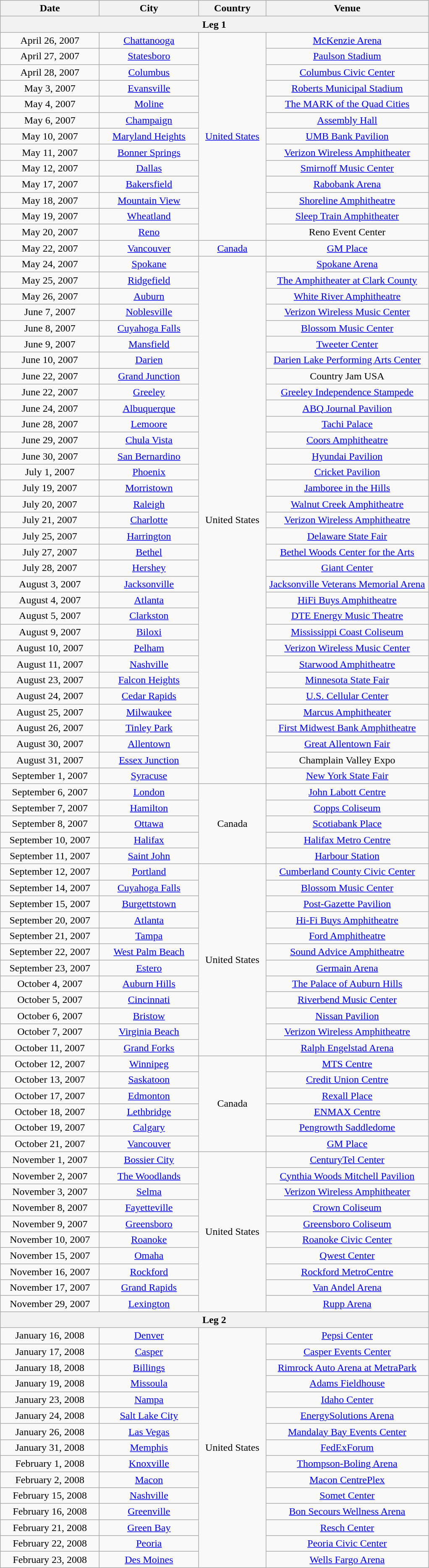<table class="wikitable" style="text-align:center">
<tr>
<th style="width:150px;">Date</th>
<th style="width:150px;">City</th>
<th style="width:100px;">Country</th>
<th style="width:250px;">Venue</th>
</tr>
<tr>
<th colspan="4">Leg 1</th>
</tr>
<tr>
<td>April 26, 2007</td>
<td><a href='#'>Chattanooga</a></td>
<td rowspan="13"><a href='#'>United States</a></td>
<td><a href='#'>McKenzie Arena</a></td>
</tr>
<tr>
<td>April 27, 2007</td>
<td><a href='#'>Statesboro</a></td>
<td><a href='#'>Paulson Stadium</a></td>
</tr>
<tr>
<td>April 28, 2007</td>
<td><a href='#'>Columbus</a></td>
<td><a href='#'>Columbus Civic Center</a></td>
</tr>
<tr>
<td>May 3, 2007</td>
<td><a href='#'>Evansville</a></td>
<td><a href='#'>Roberts Municipal Stadium</a></td>
</tr>
<tr>
<td>May 4, 2007</td>
<td><a href='#'>Moline</a></td>
<td><a href='#'>The MARK of the Quad Cities</a></td>
</tr>
<tr>
<td>May 6, 2007</td>
<td><a href='#'>Champaign</a></td>
<td><a href='#'>Assembly Hall</a></td>
</tr>
<tr>
<td>May 10, 2007</td>
<td><a href='#'>Maryland Heights</a></td>
<td><a href='#'>UMB Bank Pavilion</a></td>
</tr>
<tr>
<td>May 11, 2007</td>
<td><a href='#'>Bonner Springs</a></td>
<td><a href='#'>Verizon Wireless Amphitheater</a></td>
</tr>
<tr>
<td>May 12, 2007</td>
<td><a href='#'>Dallas</a></td>
<td><a href='#'>Smirnoff Music Center</a></td>
</tr>
<tr>
<td>May 17, 2007</td>
<td><a href='#'>Bakersfield</a></td>
<td><a href='#'>Rabobank Arena</a></td>
</tr>
<tr>
<td>May 18, 2007</td>
<td><a href='#'>Mountain View</a></td>
<td><a href='#'>Shoreline Amphitheatre</a></td>
</tr>
<tr>
<td>May 19, 2007</td>
<td><a href='#'>Wheatland</a></td>
<td><a href='#'>Sleep Train Amphitheater</a></td>
</tr>
<tr>
<td>May 20, 2007</td>
<td><a href='#'>Reno</a></td>
<td>Reno Event Center</td>
</tr>
<tr>
<td>May 22, 2007</td>
<td><a href='#'>Vancouver</a></td>
<td><a href='#'>Canada</a></td>
<td><a href='#'>GM Place</a></td>
</tr>
<tr>
<td>May 24, 2007</td>
<td><a href='#'>Spokane</a></td>
<td rowspan="33">United States</td>
<td><a href='#'>Spokane Arena</a></td>
</tr>
<tr>
<td>May 25, 2007</td>
<td><a href='#'>Ridgefield</a></td>
<td><a href='#'>The Amphitheater at Clark County</a></td>
</tr>
<tr>
<td>May 26, 2007</td>
<td><a href='#'>Auburn</a></td>
<td><a href='#'>White River Amphitheatre</a></td>
</tr>
<tr>
<td>June 7, 2007</td>
<td><a href='#'>Noblesville</a></td>
<td><a href='#'>Verizon Wireless Music Center</a></td>
</tr>
<tr>
<td>June 8, 2007</td>
<td><a href='#'>Cuyahoga Falls</a></td>
<td><a href='#'>Blossom Music Center</a></td>
</tr>
<tr>
<td>June 9, 2007</td>
<td><a href='#'>Mansfield</a></td>
<td><a href='#'>Tweeter Center</a></td>
</tr>
<tr>
<td>June 10, 2007</td>
<td><a href='#'>Darien</a></td>
<td><a href='#'>Darien Lake Performing Arts Center</a></td>
</tr>
<tr>
<td>June 22, 2007 </td>
<td><a href='#'>Grand Junction</a></td>
<td>Country Jam USA</td>
</tr>
<tr>
<td>June 22, 2007 </td>
<td><a href='#'>Greeley</a></td>
<td><a href='#'>Greeley Independence Stampede</a></td>
</tr>
<tr>
<td>June 24, 2007</td>
<td><a href='#'>Albuquerque</a></td>
<td><a href='#'>ABQ Journal Pavilion</a></td>
</tr>
<tr>
<td>June 28, 2007</td>
<td><a href='#'>Lemoore</a></td>
<td><a href='#'>Tachi Palace</a></td>
</tr>
<tr>
<td>June 29, 2007</td>
<td><a href='#'>Chula Vista</a></td>
<td><a href='#'>Coors Amphitheatre</a></td>
</tr>
<tr>
<td>June 30, 2007</td>
<td><a href='#'>San Bernardino</a></td>
<td><a href='#'>Hyundai Pavilion</a></td>
</tr>
<tr>
<td>July 1, 2007</td>
<td><a href='#'>Phoenix</a></td>
<td><a href='#'>Cricket Pavilion</a></td>
</tr>
<tr>
<td>July 19, 2007 </td>
<td><a href='#'>Morristown</a></td>
<td><a href='#'>Jamboree in the Hills</a></td>
</tr>
<tr>
<td>July 20, 2007</td>
<td><a href='#'>Raleigh</a></td>
<td><a href='#'>Walnut Creek Amphitheatre</a></td>
</tr>
<tr>
<td>July 21, 2007</td>
<td><a href='#'>Charlotte</a></td>
<td><a href='#'>Verizon Wireless Amphitheatre</a></td>
</tr>
<tr>
<td>July 25, 2007 </td>
<td><a href='#'>Harrington</a></td>
<td><a href='#'>Delaware State Fair</a></td>
</tr>
<tr>
<td>July 27, 2007</td>
<td><a href='#'>Bethel</a></td>
<td><a href='#'>Bethel Woods Center for the Arts</a></td>
</tr>
<tr>
<td>July 28, 2007</td>
<td><a href='#'>Hershey</a></td>
<td><a href='#'>Giant Center</a></td>
</tr>
<tr>
<td>August 3, 2007</td>
<td><a href='#'>Jacksonville</a></td>
<td><a href='#'>Jacksonville Veterans Memorial Arena</a></td>
</tr>
<tr>
<td>August 4, 2007</td>
<td><a href='#'>Atlanta</a></td>
<td><a href='#'>HiFi Buys Amphitheatre</a></td>
</tr>
<tr>
<td>August 5, 2007</td>
<td><a href='#'>Clarkston</a></td>
<td><a href='#'>DTE Energy Music Theatre</a></td>
</tr>
<tr>
<td>August 9, 2007</td>
<td><a href='#'>Biloxi</a></td>
<td><a href='#'>Mississippi Coast Coliseum</a></td>
</tr>
<tr>
<td>August 10, 2007</td>
<td><a href='#'>Pelham</a></td>
<td><a href='#'>Verizon Wireless Music Center</a></td>
</tr>
<tr>
<td>August 11, 2007</td>
<td><a href='#'>Nashville</a></td>
<td><a href='#'>Starwood Amphitheatre</a></td>
</tr>
<tr>
<td>August 23, 2007 </td>
<td><a href='#'>Falcon Heights</a></td>
<td><a href='#'>Minnesota State Fair</a></td>
</tr>
<tr>
<td>August 24, 2007</td>
<td><a href='#'>Cedar Rapids</a></td>
<td><a href='#'>U.S. Cellular Center</a></td>
</tr>
<tr>
<td>August 25, 2007</td>
<td><a href='#'>Milwaukee</a></td>
<td><a href='#'>Marcus Amphitheater</a></td>
</tr>
<tr>
<td>August 26, 2007</td>
<td><a href='#'>Tinley Park</a></td>
<td><a href='#'>First Midwest Bank Amphitheatre</a></td>
</tr>
<tr>
<td>August 30, 2007 </td>
<td><a href='#'>Allentown</a></td>
<td><a href='#'>Great Allentown Fair</a></td>
</tr>
<tr>
<td>August 31, 2007</td>
<td><a href='#'>Essex Junction</a></td>
<td>Champlain Valley Expo</td>
</tr>
<tr>
<td>September 1, 2007 </td>
<td><a href='#'>Syracuse</a></td>
<td><a href='#'>New York State Fair</a></td>
</tr>
<tr>
<td>September 6, 2007</td>
<td><a href='#'>London</a></td>
<td rowspan="5">Canada</td>
<td><a href='#'>John Labott Centre</a></td>
</tr>
<tr>
<td>September 7, 2007</td>
<td><a href='#'>Hamilton</a></td>
<td><a href='#'>Copps Coliseum</a></td>
</tr>
<tr>
<td>September 8, 2007</td>
<td><a href='#'>Ottawa</a></td>
<td><a href='#'>Scotiabank Place</a></td>
</tr>
<tr>
<td>September 10, 2007</td>
<td><a href='#'>Halifax</a></td>
<td><a href='#'>Halifax Metro Centre</a></td>
</tr>
<tr>
<td>September 11, 2007</td>
<td><a href='#'>Saint John</a></td>
<td><a href='#'>Harbour Station</a></td>
</tr>
<tr>
<td>September 12, 2007</td>
<td><a href='#'>Portland</a></td>
<td rowspan="12">United States</td>
<td><a href='#'>Cumberland County Civic Center</a></td>
</tr>
<tr>
<td>September 14, 2007</td>
<td><a href='#'>Cuyahoga Falls</a></td>
<td><a href='#'>Blossom Music Center</a></td>
</tr>
<tr>
<td>September 15, 2007</td>
<td><a href='#'>Burgettstown</a></td>
<td><a href='#'>Post-Gazette Pavilion</a></td>
</tr>
<tr>
<td>September 20, 2007</td>
<td><a href='#'>Atlanta</a></td>
<td><a href='#'>Hi-Fi Buys Amphitheatre</a></td>
</tr>
<tr>
<td>September 21, 2007</td>
<td><a href='#'>Tampa</a></td>
<td><a href='#'>Ford Amphitheatre</a></td>
</tr>
<tr>
<td>September 22, 2007</td>
<td><a href='#'>West Palm Beach</a></td>
<td><a href='#'>Sound Advice Amphitheatre</a></td>
</tr>
<tr>
<td>September 23, 2007</td>
<td><a href='#'>Estero</a></td>
<td><a href='#'>Germain Arena</a></td>
</tr>
<tr>
<td>October 4, 2007</td>
<td><a href='#'>Auburn Hills</a></td>
<td><a href='#'>The Palace of Auburn Hills</a></td>
</tr>
<tr>
<td>October 5, 2007</td>
<td><a href='#'>Cincinnati</a></td>
<td><a href='#'>Riverbend Music Center</a></td>
</tr>
<tr>
<td>October 6, 2007</td>
<td><a href='#'>Bristow</a></td>
<td><a href='#'>Nissan Pavilion</a></td>
</tr>
<tr>
<td>October 7, 2007</td>
<td><a href='#'>Virginia Beach</a></td>
<td><a href='#'>Verizon Wireless Amphitheatre</a></td>
</tr>
<tr>
<td>October 11, 2007</td>
<td><a href='#'>Grand Forks</a></td>
<td><a href='#'>Ralph Engelstad Arena</a></td>
</tr>
<tr>
<td>October 12, 2007</td>
<td><a href='#'>Winnipeg</a></td>
<td rowspan="6">Canada</td>
<td><a href='#'>MTS Centre</a></td>
</tr>
<tr>
<td>October 13, 2007</td>
<td><a href='#'>Saskatoon</a></td>
<td><a href='#'>Credit Union Centre</a></td>
</tr>
<tr>
<td>October 17, 2007</td>
<td><a href='#'>Edmonton</a></td>
<td><a href='#'>Rexall Place</a></td>
</tr>
<tr>
<td>October 18, 2007</td>
<td><a href='#'>Lethbridge</a></td>
<td><a href='#'>ENMAX Centre</a></td>
</tr>
<tr>
<td>October 19, 2007</td>
<td><a href='#'>Calgary</a></td>
<td><a href='#'>Pengrowth Saddledome</a></td>
</tr>
<tr>
<td>October 21, 2007</td>
<td><a href='#'>Vancouver</a></td>
<td><a href='#'>GM Place</a></td>
</tr>
<tr>
<td>November 1, 2007</td>
<td><a href='#'>Bossier City</a></td>
<td rowspan="10">United States</td>
<td><a href='#'>CenturyTel Center</a></td>
</tr>
<tr>
<td>November 2, 2007</td>
<td><a href='#'>The Woodlands</a></td>
<td><a href='#'>Cynthia Woods Mitchell Pavilion</a></td>
</tr>
<tr>
<td>November 3, 2007</td>
<td><a href='#'>Selma</a></td>
<td><a href='#'>Verizon Wireless Amphitheater</a></td>
</tr>
<tr>
<td>November 8, 2007</td>
<td><a href='#'>Fayetteville</a></td>
<td><a href='#'>Crown Coliseum</a></td>
</tr>
<tr>
<td>November 9, 2007</td>
<td><a href='#'>Greensboro</a></td>
<td><a href='#'>Greensboro Coliseum</a></td>
</tr>
<tr>
<td>November 10, 2007</td>
<td><a href='#'>Roanoke</a></td>
<td><a href='#'>Roanoke Civic Center</a></td>
</tr>
<tr>
<td>November 15, 2007</td>
<td><a href='#'>Omaha</a></td>
<td><a href='#'>Qwest Center</a></td>
</tr>
<tr>
<td>November 16, 2007</td>
<td><a href='#'>Rockford</a></td>
<td><a href='#'>Rockford MetroCentre</a></td>
</tr>
<tr>
<td>November 17, 2007</td>
<td><a href='#'>Grand Rapids</a></td>
<td><a href='#'>Van Andel Arena</a></td>
</tr>
<tr>
<td>November 29, 2007</td>
<td><a href='#'>Lexington</a></td>
<td><a href='#'>Rupp Arena</a></td>
</tr>
<tr>
<th colspan="4">Leg 2</th>
</tr>
<tr>
<td>January 16, 2008</td>
<td><a href='#'>Denver</a></td>
<td rowspan="16">United States</td>
<td><a href='#'>Pepsi Center</a></td>
</tr>
<tr>
<td>January 17, 2008</td>
<td><a href='#'>Casper</a></td>
<td><a href='#'>Casper Events Center</a></td>
</tr>
<tr>
<td>January 18, 2008</td>
<td><a href='#'>Billings</a></td>
<td><a href='#'>Rimrock Auto Arena at MetraPark</a></td>
</tr>
<tr>
<td>January 19, 2008</td>
<td><a href='#'>Missoula</a></td>
<td><a href='#'>Adams Fieldhouse</a></td>
</tr>
<tr>
<td>January 23, 2008</td>
<td><a href='#'>Nampa</a></td>
<td><a href='#'>Idaho Center</a></td>
</tr>
<tr>
<td>January 24, 2008</td>
<td><a href='#'>Salt Lake City</a></td>
<td><a href='#'>EnergySolutions Arena</a></td>
</tr>
<tr>
<td>January 26, 2008</td>
<td><a href='#'>Las Vegas</a></td>
<td><a href='#'>Mandalay Bay Events Center</a></td>
</tr>
<tr>
<td>January 31, 2008</td>
<td><a href='#'>Memphis</a></td>
<td><a href='#'>FedExForum</a></td>
</tr>
<tr>
<td>February 1, 2008</td>
<td><a href='#'>Knoxville</a></td>
<td><a href='#'>Thompson-Boling Arena</a></td>
</tr>
<tr>
<td>February 2, 2008</td>
<td><a href='#'>Macon</a></td>
<td><a href='#'>Macon CentrePlex</a></td>
</tr>
<tr>
<td>February 15, 2008</td>
<td><a href='#'>Nashville</a></td>
<td><a href='#'>Somet Center</a></td>
</tr>
<tr>
<td>February 16, 2008</td>
<td><a href='#'>Greenville</a></td>
<td><a href='#'>Bon Secours Wellness Arena</a></td>
</tr>
<tr>
<td>February 21, 2008</td>
<td><a href='#'>Green Bay</a></td>
<td><a href='#'>Resch Center</a></td>
</tr>
<tr>
<td>February 22, 2008</td>
<td><a href='#'>Peoria</a></td>
<td><a href='#'>Peoria Civic Center</a></td>
</tr>
<tr>
<td>February 23, 2008</td>
<td><a href='#'>Des Moines</a></td>
<td><a href='#'>Wells Fargo Arena</a></td>
</tr>
</table>
